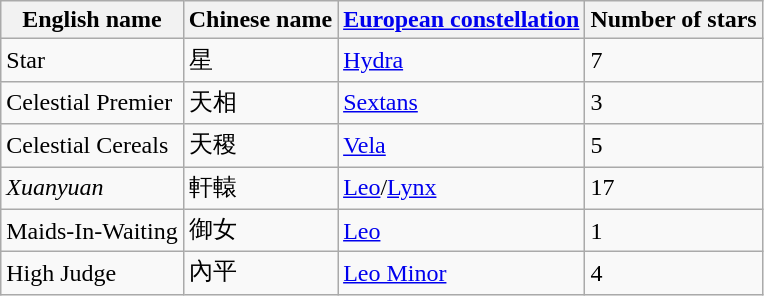<table class="wikitable">
<tr>
<th>English name</th>
<th>Chinese name</th>
<th><a href='#'>European constellation</a></th>
<th>Number of stars</th>
</tr>
<tr>
<td>Star</td>
<td>星</td>
<td><a href='#'>Hydra</a></td>
<td>7</td>
</tr>
<tr>
<td>Celestial Premier</td>
<td>天相</td>
<td><a href='#'>Sextans</a></td>
<td>3</td>
</tr>
<tr>
<td>Celestial Cereals</td>
<td>天稷</td>
<td><a href='#'>Vela</a></td>
<td>5</td>
</tr>
<tr>
<td><em>Xuanyuan</em></td>
<td>軒轅</td>
<td><a href='#'>Leo</a>/<a href='#'>Lynx</a></td>
<td>17</td>
</tr>
<tr>
<td>Maids-In-Waiting</td>
<td>御女</td>
<td><a href='#'>Leo</a></td>
<td>1</td>
</tr>
<tr>
<td>High Judge</td>
<td>內平</td>
<td><a href='#'>Leo Minor</a></td>
<td>4</td>
</tr>
</table>
